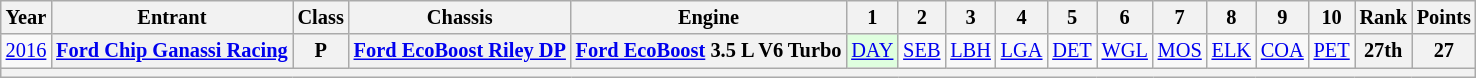<table class="wikitable" style="text-align:center; font-size:85%">
<tr>
<th>Year</th>
<th>Entrant</th>
<th>Class</th>
<th>Chassis</th>
<th>Engine</th>
<th>1</th>
<th>2</th>
<th>3</th>
<th>4</th>
<th>5</th>
<th>6</th>
<th>7</th>
<th>8</th>
<th>9</th>
<th>10</th>
<th>Rank</th>
<th>Points</th>
</tr>
<tr>
<td><a href='#'>2016</a></td>
<th nowrap><a href='#'>Ford Chip Ganassi Racing</a></th>
<th>P</th>
<th nowrap><a href='#'>Ford EcoBoost Riley DP</a></th>
<th nowrap><a href='#'>Ford EcoBoost</a> 3.5 L V6 Turbo</th>
<td style="background:#DFFFDF;"><a href='#'>DAY</a><br></td>
<td><a href='#'>SEB</a></td>
<td><a href='#'>LBH</a></td>
<td><a href='#'>LGA</a></td>
<td><a href='#'>DET</a></td>
<td><a href='#'>WGL</a></td>
<td><a href='#'>MOS</a></td>
<td><a href='#'>ELK</a></td>
<td><a href='#'>COA</a></td>
<td><a href='#'>PET</a></td>
<th>27th</th>
<th>27</th>
</tr>
<tr>
<th colspan="17"></th>
</tr>
</table>
